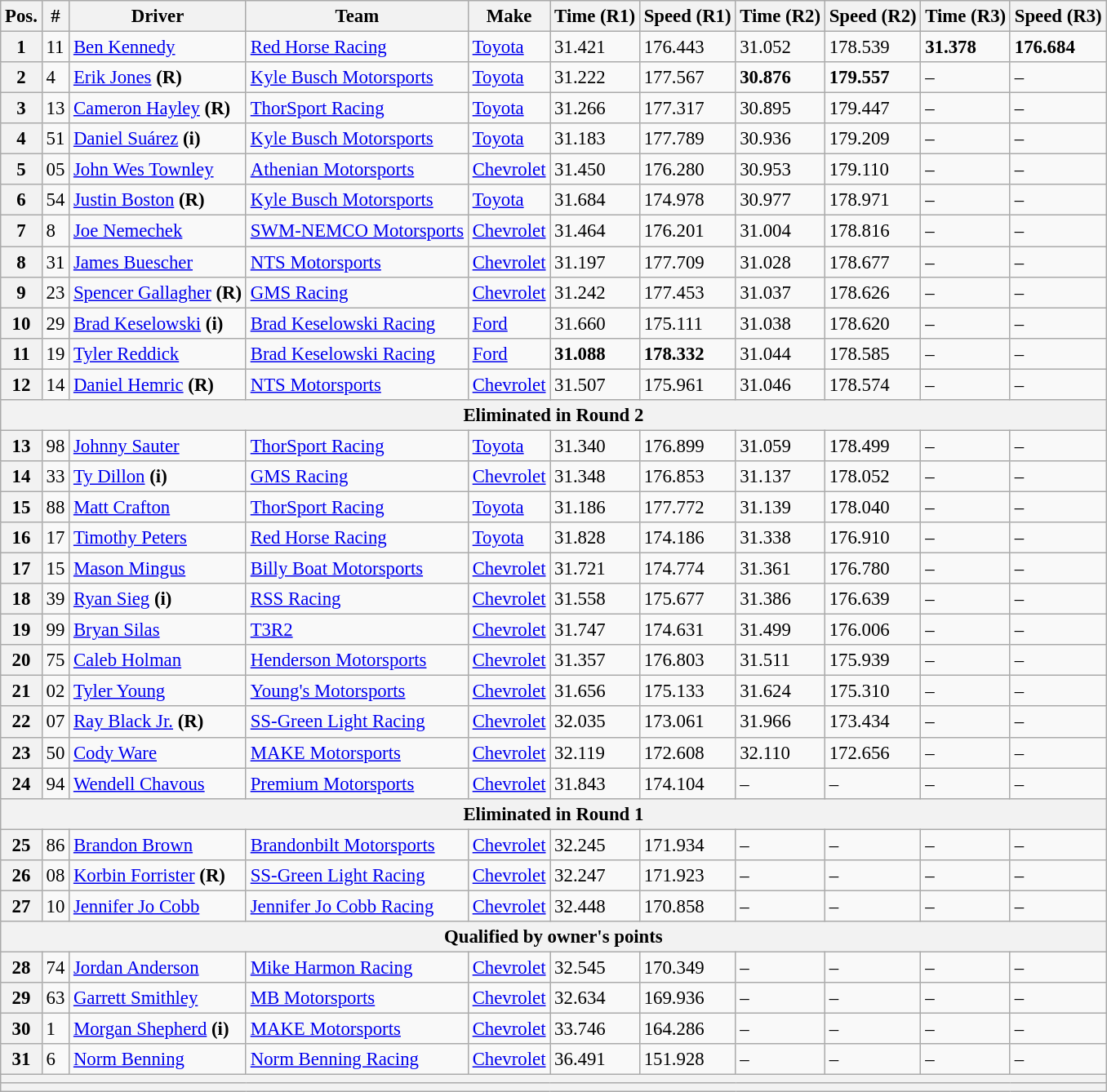<table class="wikitable" style="font-size:95%">
<tr>
<th>Pos.</th>
<th>#</th>
<th>Driver</th>
<th>Team</th>
<th>Make</th>
<th>Time (R1)</th>
<th>Speed (R1)</th>
<th>Time (R2)</th>
<th>Speed (R2)</th>
<th>Time (R3)</th>
<th>Speed (R3)</th>
</tr>
<tr>
<th>1</th>
<td>11</td>
<td><a href='#'>Ben Kennedy</a></td>
<td><a href='#'>Red Horse Racing</a></td>
<td><a href='#'>Toyota</a></td>
<td>31.421</td>
<td>176.443</td>
<td>31.052</td>
<td>178.539</td>
<td><strong>31.378</strong></td>
<td><strong>176.684</strong></td>
</tr>
<tr>
<th>2</th>
<td>4</td>
<td><a href='#'>Erik Jones</a> <strong>(R)</strong></td>
<td><a href='#'>Kyle Busch Motorsports</a></td>
<td><a href='#'>Toyota</a></td>
<td>31.222</td>
<td>177.567</td>
<td><strong>30.876</strong></td>
<td><strong>179.557</strong></td>
<td>–</td>
<td>–</td>
</tr>
<tr>
<th>3</th>
<td>13</td>
<td><a href='#'>Cameron Hayley</a> <strong>(R)</strong></td>
<td><a href='#'>ThorSport Racing</a></td>
<td><a href='#'>Toyota</a></td>
<td>31.266</td>
<td>177.317</td>
<td>30.895</td>
<td>179.447</td>
<td>–</td>
<td>–</td>
</tr>
<tr>
<th>4</th>
<td>51</td>
<td><a href='#'>Daniel Suárez</a> <strong>(i)</strong></td>
<td><a href='#'>Kyle Busch Motorsports</a></td>
<td><a href='#'>Toyota</a></td>
<td>31.183</td>
<td>177.789</td>
<td>30.936</td>
<td>179.209</td>
<td>–</td>
<td>–</td>
</tr>
<tr>
<th>5</th>
<td>05</td>
<td><a href='#'>John Wes Townley</a></td>
<td><a href='#'>Athenian Motorsports</a></td>
<td><a href='#'>Chevrolet</a></td>
<td>31.450</td>
<td>176.280</td>
<td>30.953</td>
<td>179.110</td>
<td>–</td>
<td>–</td>
</tr>
<tr>
<th>6</th>
<td>54</td>
<td><a href='#'>Justin Boston</a> <strong>(R)</strong></td>
<td><a href='#'>Kyle Busch Motorsports</a></td>
<td><a href='#'>Toyota</a></td>
<td>31.684</td>
<td>174.978</td>
<td>30.977</td>
<td>178.971</td>
<td>–</td>
<td>–</td>
</tr>
<tr>
<th>7</th>
<td>8</td>
<td><a href='#'>Joe Nemechek</a></td>
<td><a href='#'>SWM-NEMCO Motorsports</a></td>
<td><a href='#'>Chevrolet</a></td>
<td>31.464</td>
<td>176.201</td>
<td>31.004</td>
<td>178.816</td>
<td>–</td>
<td>–</td>
</tr>
<tr>
<th>8</th>
<td>31</td>
<td><a href='#'>James Buescher</a></td>
<td><a href='#'>NTS Motorsports</a></td>
<td><a href='#'>Chevrolet</a></td>
<td>31.197</td>
<td>177.709</td>
<td>31.028</td>
<td>178.677</td>
<td>–</td>
<td>–</td>
</tr>
<tr>
<th>9</th>
<td>23</td>
<td><a href='#'>Spencer Gallagher</a> <strong>(R)</strong></td>
<td><a href='#'>GMS Racing</a></td>
<td><a href='#'>Chevrolet</a></td>
<td>31.242</td>
<td>177.453</td>
<td>31.037</td>
<td>178.626</td>
<td>–</td>
<td>–</td>
</tr>
<tr>
<th>10</th>
<td>29</td>
<td><a href='#'>Brad Keselowski</a> <strong>(i)</strong></td>
<td><a href='#'>Brad Keselowski Racing</a></td>
<td><a href='#'>Ford</a></td>
<td>31.660</td>
<td>175.111</td>
<td>31.038</td>
<td>178.620</td>
<td>–</td>
<td>–</td>
</tr>
<tr>
<th>11</th>
<td>19</td>
<td><a href='#'>Tyler Reddick</a></td>
<td><a href='#'>Brad Keselowski Racing</a></td>
<td><a href='#'>Ford</a></td>
<td><strong>31.088</strong></td>
<td><strong>178.332</strong></td>
<td>31.044</td>
<td>178.585</td>
<td>–</td>
<td>–</td>
</tr>
<tr>
<th>12</th>
<td>14</td>
<td><a href='#'>Daniel Hemric</a> <strong>(R)</strong></td>
<td><a href='#'>NTS Motorsports</a></td>
<td><a href='#'>Chevrolet</a></td>
<td>31.507</td>
<td>175.961</td>
<td>31.046</td>
<td>178.574</td>
<td>–</td>
<td>–</td>
</tr>
<tr>
<th colspan="11">Eliminated in Round 2</th>
</tr>
<tr>
<th>13</th>
<td>98</td>
<td><a href='#'>Johnny Sauter</a></td>
<td><a href='#'>ThorSport Racing</a></td>
<td><a href='#'>Toyota</a></td>
<td>31.340</td>
<td>176.899</td>
<td>31.059</td>
<td>178.499</td>
<td>–</td>
<td>–</td>
</tr>
<tr>
<th>14</th>
<td>33</td>
<td><a href='#'>Ty Dillon</a> <strong>(i)</strong></td>
<td><a href='#'>GMS Racing</a></td>
<td><a href='#'>Chevrolet</a></td>
<td>31.348</td>
<td>176.853</td>
<td>31.137</td>
<td>178.052</td>
<td>–</td>
<td>–</td>
</tr>
<tr>
<th>15</th>
<td>88</td>
<td><a href='#'>Matt Crafton</a></td>
<td><a href='#'>ThorSport Racing</a></td>
<td><a href='#'>Toyota</a></td>
<td>31.186</td>
<td>177.772</td>
<td>31.139</td>
<td>178.040</td>
<td>–</td>
<td>–</td>
</tr>
<tr>
<th>16</th>
<td>17</td>
<td><a href='#'>Timothy Peters</a></td>
<td><a href='#'>Red Horse Racing</a></td>
<td><a href='#'>Toyota</a></td>
<td>31.828</td>
<td>174.186</td>
<td>31.338</td>
<td>176.910</td>
<td>–</td>
<td>–</td>
</tr>
<tr>
<th>17</th>
<td>15</td>
<td><a href='#'>Mason Mingus</a></td>
<td><a href='#'>Billy Boat Motorsports</a></td>
<td><a href='#'>Chevrolet</a></td>
<td>31.721</td>
<td>174.774</td>
<td>31.361</td>
<td>176.780</td>
<td>–</td>
<td>–</td>
</tr>
<tr>
<th>18</th>
<td>39</td>
<td><a href='#'>Ryan Sieg</a> <strong>(i)</strong></td>
<td><a href='#'>RSS Racing</a></td>
<td><a href='#'>Chevrolet</a></td>
<td>31.558</td>
<td>175.677</td>
<td>31.386</td>
<td>176.639</td>
<td>–</td>
<td>–</td>
</tr>
<tr>
<th>19</th>
<td>99</td>
<td><a href='#'>Bryan Silas</a></td>
<td><a href='#'>T3R2</a></td>
<td><a href='#'>Chevrolet</a></td>
<td>31.747</td>
<td>174.631</td>
<td>31.499</td>
<td>176.006</td>
<td>–</td>
<td>–</td>
</tr>
<tr>
<th>20</th>
<td>75</td>
<td><a href='#'>Caleb Holman</a></td>
<td><a href='#'>Henderson Motorsports</a></td>
<td><a href='#'>Chevrolet</a></td>
<td>31.357</td>
<td>176.803</td>
<td>31.511</td>
<td>175.939</td>
<td>–</td>
<td>–</td>
</tr>
<tr>
<th>21</th>
<td>02</td>
<td><a href='#'>Tyler Young</a></td>
<td><a href='#'>Young's Motorsports</a></td>
<td><a href='#'>Chevrolet</a></td>
<td>31.656</td>
<td>175.133</td>
<td>31.624</td>
<td>175.310</td>
<td>–</td>
<td>–</td>
</tr>
<tr>
<th>22</th>
<td>07</td>
<td><a href='#'>Ray Black Jr.</a> <strong>(R)</strong></td>
<td><a href='#'>SS-Green Light Racing</a></td>
<td><a href='#'>Chevrolet</a></td>
<td>32.035</td>
<td>173.061</td>
<td>31.966</td>
<td>173.434</td>
<td>–</td>
<td>–</td>
</tr>
<tr>
<th>23</th>
<td>50</td>
<td><a href='#'>Cody Ware</a></td>
<td><a href='#'>MAKE Motorsports</a></td>
<td><a href='#'>Chevrolet</a></td>
<td>32.119</td>
<td>172.608</td>
<td>32.110</td>
<td>172.656</td>
<td>–</td>
<td>–</td>
</tr>
<tr>
<th>24</th>
<td>94</td>
<td><a href='#'>Wendell Chavous</a></td>
<td><a href='#'>Premium Motorsports</a></td>
<td><a href='#'>Chevrolet</a></td>
<td>31.843</td>
<td>174.104</td>
<td>–</td>
<td>–</td>
<td>–</td>
<td>–</td>
</tr>
<tr>
<th colspan="11">Eliminated in Round 1</th>
</tr>
<tr>
<th>25</th>
<td>86</td>
<td><a href='#'>Brandon Brown</a></td>
<td><a href='#'>Brandonbilt Motorsports</a></td>
<td><a href='#'>Chevrolet</a></td>
<td>32.245</td>
<td>171.934</td>
<td>–</td>
<td>–</td>
<td>–</td>
<td>–</td>
</tr>
<tr>
<th>26</th>
<td>08</td>
<td><a href='#'>Korbin Forrister</a> <strong>(R)</strong></td>
<td><a href='#'>SS-Green Light Racing</a></td>
<td><a href='#'>Chevrolet</a></td>
<td>32.247</td>
<td>171.923</td>
<td>–</td>
<td>–</td>
<td>–</td>
<td>–</td>
</tr>
<tr>
<th>27</th>
<td>10</td>
<td><a href='#'>Jennifer Jo Cobb</a></td>
<td><a href='#'>Jennifer Jo Cobb Racing</a></td>
<td><a href='#'>Chevrolet</a></td>
<td>32.448</td>
<td>170.858</td>
<td>–</td>
<td>–</td>
<td>–</td>
<td>–</td>
</tr>
<tr>
<th colspan="11">Qualified by owner's points</th>
</tr>
<tr>
<th>28</th>
<td>74</td>
<td><a href='#'>Jordan Anderson</a></td>
<td><a href='#'>Mike Harmon Racing</a></td>
<td><a href='#'>Chevrolet</a></td>
<td>32.545</td>
<td>170.349</td>
<td>–</td>
<td>–</td>
<td>–</td>
<td>–</td>
</tr>
<tr>
<th>29</th>
<td>63</td>
<td><a href='#'>Garrett Smithley</a></td>
<td><a href='#'>MB Motorsports</a></td>
<td><a href='#'>Chevrolet</a></td>
<td>32.634</td>
<td>169.936</td>
<td>–</td>
<td>–</td>
<td>–</td>
<td>–</td>
</tr>
<tr>
<th>30</th>
<td>1</td>
<td><a href='#'>Morgan Shepherd</a> <strong>(i)</strong></td>
<td><a href='#'>MAKE Motorsports</a></td>
<td><a href='#'>Chevrolet</a></td>
<td>33.746</td>
<td>164.286</td>
<td>–</td>
<td>–</td>
<td>–</td>
<td>–</td>
</tr>
<tr>
<th>31</th>
<td>6</td>
<td><a href='#'>Norm Benning</a></td>
<td><a href='#'>Norm Benning Racing</a></td>
<td><a href='#'>Chevrolet</a></td>
<td>36.491</td>
<td>151.928</td>
<td>–</td>
<td>–</td>
<td>–</td>
<td>–</td>
</tr>
<tr>
<th colspan="11"></th>
</tr>
<tr>
<th colspan="11"></th>
</tr>
</table>
